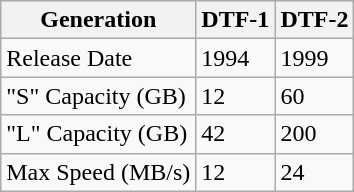<table class="wikitable" style="margin-left: 1em;">
<tr>
<th>Generation</th>
<th>DTF-1</th>
<th>DTF-2</th>
</tr>
<tr>
<td>Release Date</td>
<td>1994</td>
<td>1999</td>
</tr>
<tr>
<td>"S" Capacity (GB)</td>
<td>12</td>
<td>60</td>
</tr>
<tr>
<td>"L" Capacity (GB)</td>
<td>42</td>
<td>200</td>
</tr>
<tr>
<td>Max Speed (MB/s)</td>
<td>12</td>
<td>24</td>
</tr>
</table>
